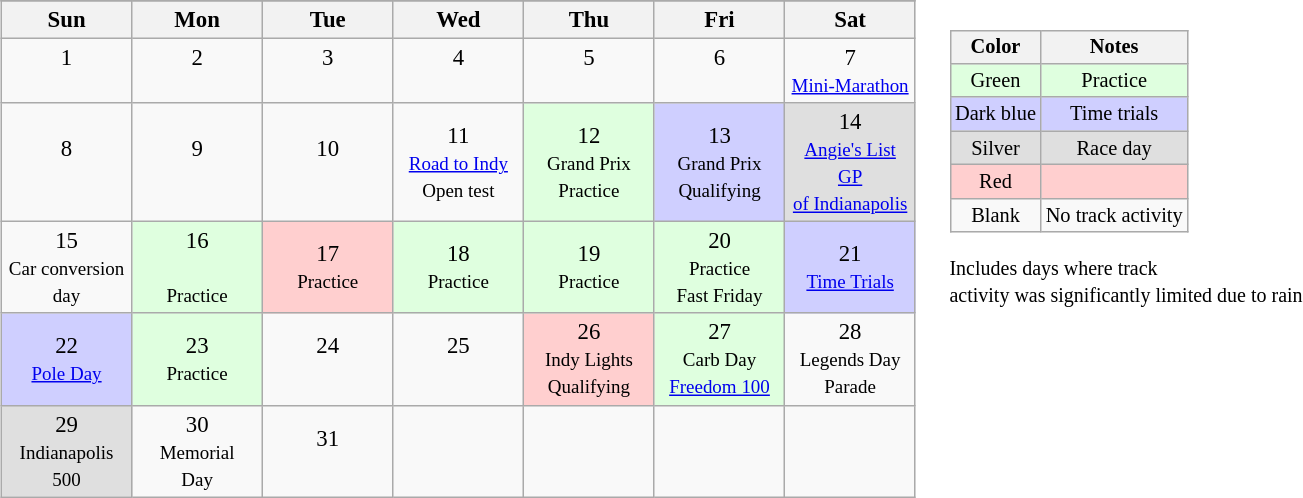<table>
<tr>
<td><br><table class="wikitable" style="text-align:center; font-size:95%">
<tr>
</tr>
<tr>
<th scope="col" width="80">Sun</th>
<th scope="col" width="80">Mon</th>
<th scope="col" width="80">Tue</th>
<th scope="col" width="80">Wed</th>
<th scope="col" width="80">Thu</th>
<th scope="col" width="80">Fri</th>
<th scope="col" width="80">Sat</th>
</tr>
<tr>
<td>1<br> <br></td>
<td>2<br> <br></td>
<td>3<br> <br></td>
<td>4<br> <br></td>
<td>5<br> <br></td>
<td>6<br> <br></td>
<td>7<br><small><a href='#'>Mini-Marathon</a></small><br></td>
</tr>
<tr>
<td>8<br> <br></td>
<td>9<br> <br></td>
<td>10<br> <br></td>
<td>11<br><small><a href='#'>Road to Indy</a><br>Open test</small></td>
<td style="background:#DFFFDF;">12<br><small>Grand Prix<br>Practice</small></td>
<td style="background:#CFCFFF;">13<br><small>Grand Prix<br>Qualifying</small></td>
<td style="background:#DFDFDF;">14<br><small><a href='#'>Angie's List</a> <a href='#'>GP <br>of Indianapolis</a></small></td>
</tr>
<tr>
<td>15<br><small>Car conversion <br>day</small></td>
<td style="background:#DFFFDF;">16<br><small><br>Practice</small></td>
<td style="background:#FFCFCF;">17<br><small>Practice</small><br></td>
<td style="background:#DFFFDF;">18<br><small>Practice</small><br></td>
<td style="background:#DFFFDF;">19<br><small>Practice</small><br></td>
<td style="background:#DFFFDF;">20<br><small>Practice <br> Fast Friday</small></td>
<td style="background:#CFCFFF;">21<br><small><a href='#'>Time Trials</a><br> </small></td>
</tr>
<tr>
<td style="background:#CFCFFF;">22<br><small><a href='#'>Pole Day</a><br> </small></td>
<td style="background:#DFFFDF;">23<br><small>Practice</small><br></td>
<td>24<br> <br></td>
<td>25<br> <br></td>
<td style="background:#FFCFCF;">26<br><small>Indy Lights<br> Qualifying</small></td>
<td style="background:#DFFFDF;">27<br><small>Carb Day <br><a href='#'>Freedom 100</a></small></td>
<td>28<br><small>Legends Day<br>Parade</small></td>
</tr>
<tr>
<td style="background:#DFDFDF;">29<br><small>Indianapolis<br>500</small></td>
<td>30<br><small>Memorial<br>Day</small></td>
<td>31<br> <br></td>
<td><br> <br></td>
<td><br> <br></td>
<td><br> <br></td>
<td><br> <br></td>
</tr>
</table>
</td>
<td valign="top"><br><table>
<tr>
<td><br><table style="margin-right:0; font-size:85%; text-align:center;" class="wikitable">
<tr>
<th>Color</th>
<th>Notes</th>
</tr>
<tr style="background:#DFFFDF;">
<td>Green</td>
<td>Practice</td>
</tr>
<tr style="background:#CFCFFF;">
<td>Dark blue</td>
<td>Time trials</td>
</tr>
<tr style="background:#DFDFDF;">
<td>Silver</td>
<td>Race day</td>
</tr>
<tr style="background:#FFCFCF;">
<td>Red</td>
<td></td>
</tr>
<tr>
<td>Blank</td>
<td>No track activity</td>
</tr>
</table>
 <small>Includes days where track<br>activity was significantly limited due to rain</small></td>
</tr>
</table>
</td>
</tr>
</table>
